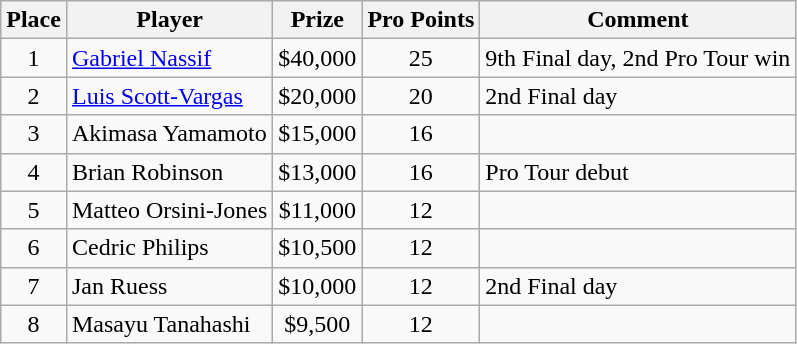<table class="wikitable">
<tr>
<th>Place</th>
<th>Player</th>
<th>Prize</th>
<th>Pro Points</th>
<th>Comment</th>
</tr>
<tr>
<td align=center>1</td>
<td> <a href='#'>Gabriel Nassif</a></td>
<td align=center>$40,000</td>
<td align=center>25</td>
<td>9th Final day, 2nd Pro Tour win</td>
</tr>
<tr>
<td align=center>2</td>
<td> <a href='#'>Luis Scott-Vargas</a></td>
<td align=center>$20,000</td>
<td align=center>20</td>
<td>2nd Final day</td>
</tr>
<tr>
<td align=center>3</td>
<td> Akimasa Yamamoto</td>
<td align=center>$15,000</td>
<td align=center>16</td>
<td></td>
</tr>
<tr>
<td align=center>4</td>
<td> Brian Robinson</td>
<td align=center>$13,000</td>
<td align=center>16</td>
<td>Pro Tour debut</td>
</tr>
<tr>
<td align=center>5</td>
<td> Matteo Orsini-Jones</td>
<td align=center>$11,000</td>
<td align=center>12</td>
<td></td>
</tr>
<tr>
<td align=center>6</td>
<td> Cedric Philips</td>
<td align=center>$10,500</td>
<td align=center>12</td>
<td></td>
</tr>
<tr>
<td align=center>7</td>
<td> Jan Ruess</td>
<td align=center>$10,000</td>
<td align=center>12</td>
<td>2nd Final day</td>
</tr>
<tr>
<td align=center>8</td>
<td> Masayu Tanahashi</td>
<td align=center>$9,500</td>
<td align=center>12</td>
<td></td>
</tr>
</table>
